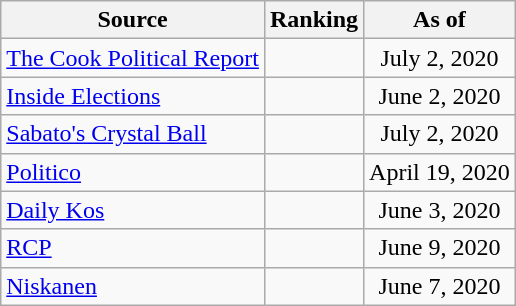<table class="wikitable" style="text-align:center">
<tr>
<th>Source</th>
<th>Ranking</th>
<th>As of</th>
</tr>
<tr>
<td style="text-align:left"><a href='#'>The Cook Political Report</a></td>
<td></td>
<td>July 2, 2020</td>
</tr>
<tr>
<td style="text-align:left"><a href='#'>Inside Elections</a></td>
<td></td>
<td>June 2, 2020</td>
</tr>
<tr>
<td style="text-align:left"><a href='#'>Sabato's Crystal Ball</a></td>
<td></td>
<td>July 2, 2020</td>
</tr>
<tr>
<td style="text-align:left"><a href='#'>Politico</a></td>
<td></td>
<td>April 19, 2020</td>
</tr>
<tr>
<td style="text-align:left"><a href='#'>Daily Kos</a></td>
<td></td>
<td>June 3, 2020</td>
</tr>
<tr>
<td style="text-align:left"><a href='#'>RCP</a></td>
<td></td>
<td>June 9, 2020</td>
</tr>
<tr>
<td style="text-align:left"><a href='#'>Niskanen</a></td>
<td></td>
<td>June 7, 2020</td>
</tr>
</table>
